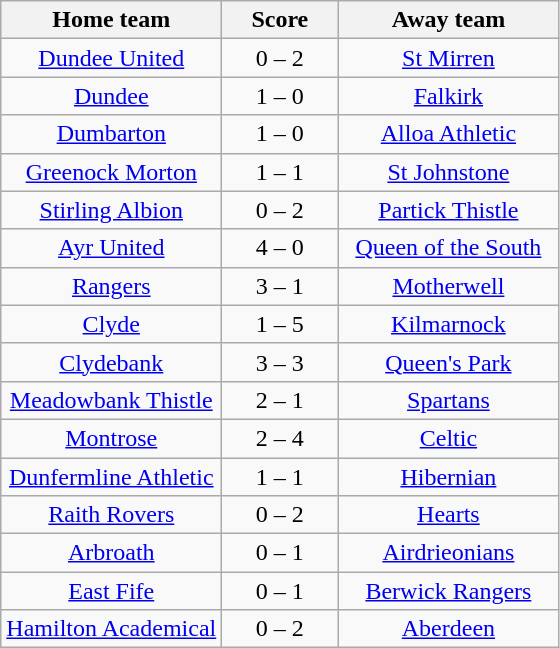<table class="wikitable" style="text-align: center">
<tr>
<th width=140>Home team</th>
<th width=70>Score</th>
<th width=140>Away team</th>
</tr>
<tr>
<td><a href='#'>Dundee United</a></td>
<td>0 – 2</td>
<td><a href='#'>St Mirren</a></td>
</tr>
<tr>
<td><a href='#'>Dundee</a></td>
<td>1 – 0</td>
<td><a href='#'>Falkirk</a></td>
</tr>
<tr>
<td><a href='#'>Dumbarton</a></td>
<td>1 – 0</td>
<td><a href='#'>Alloa Athletic</a></td>
</tr>
<tr>
<td><a href='#'>Greenock Morton</a></td>
<td>1 – 1</td>
<td><a href='#'>St Johnstone</a></td>
</tr>
<tr>
<td><a href='#'>Stirling Albion</a></td>
<td>0 – 2</td>
<td><a href='#'>Partick Thistle</a></td>
</tr>
<tr>
<td><a href='#'>Ayr United</a></td>
<td>4 – 0</td>
<td><a href='#'>Queen of the South</a></td>
</tr>
<tr>
<td><a href='#'>Rangers</a></td>
<td>3 – 1</td>
<td><a href='#'>Motherwell</a></td>
</tr>
<tr>
<td><a href='#'>Clyde</a></td>
<td>1 – 5</td>
<td><a href='#'>Kilmarnock</a></td>
</tr>
<tr>
<td><a href='#'>Clydebank</a></td>
<td>3 – 3</td>
<td><a href='#'>Queen's Park</a></td>
</tr>
<tr>
<td><a href='#'>Meadowbank Thistle</a></td>
<td>2 – 1</td>
<td><a href='#'>Spartans</a></td>
</tr>
<tr>
<td><a href='#'>Montrose</a></td>
<td>2 – 4</td>
<td><a href='#'>Celtic</a></td>
</tr>
<tr>
<td><a href='#'>Dunfermline Athletic</a></td>
<td>1 – 1</td>
<td><a href='#'>Hibernian</a></td>
</tr>
<tr>
<td><a href='#'>Raith Rovers</a></td>
<td>0 – 2</td>
<td><a href='#'>Hearts</a></td>
</tr>
<tr>
<td><a href='#'>Arbroath</a></td>
<td>0 – 1</td>
<td><a href='#'>Airdrieonians</a></td>
</tr>
<tr>
<td><a href='#'>East Fife</a></td>
<td>0 – 1</td>
<td><a href='#'>Berwick Rangers</a></td>
</tr>
<tr>
<td><a href='#'>Hamilton Academical</a></td>
<td>0 – 2</td>
<td><a href='#'>Aberdeen</a></td>
</tr>
</table>
